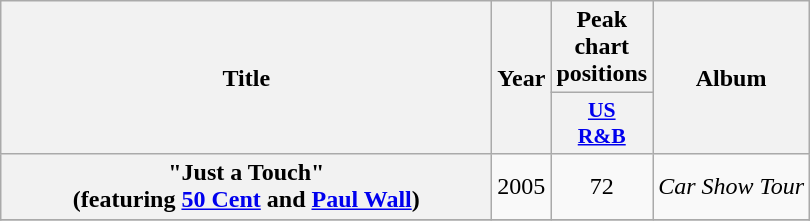<table class="wikitable plainrowheaders" style="text-align:center;">
<tr>
<th scope="col" rowspan="2" style="width:20em;">Title</th>
<th scope="col" rowspan="2">Year</th>
<th scope="col" colspan="1">Peak chart positions</th>
<th scope="col" rowspan="2">Album</th>
</tr>
<tr>
<th style="width:3em;font-size:90%;"><a href='#'>US<br>R&B</a><br></th>
</tr>
<tr>
<th scope="row">"Just a Touch"<br><span>(featuring <a href='#'>50 Cent</a> and <a href='#'>Paul Wall</a>)</span></th>
<td>2005</td>
<td>72</td>
<td><em>Car Show Tour</em></td>
</tr>
<tr>
</tr>
</table>
